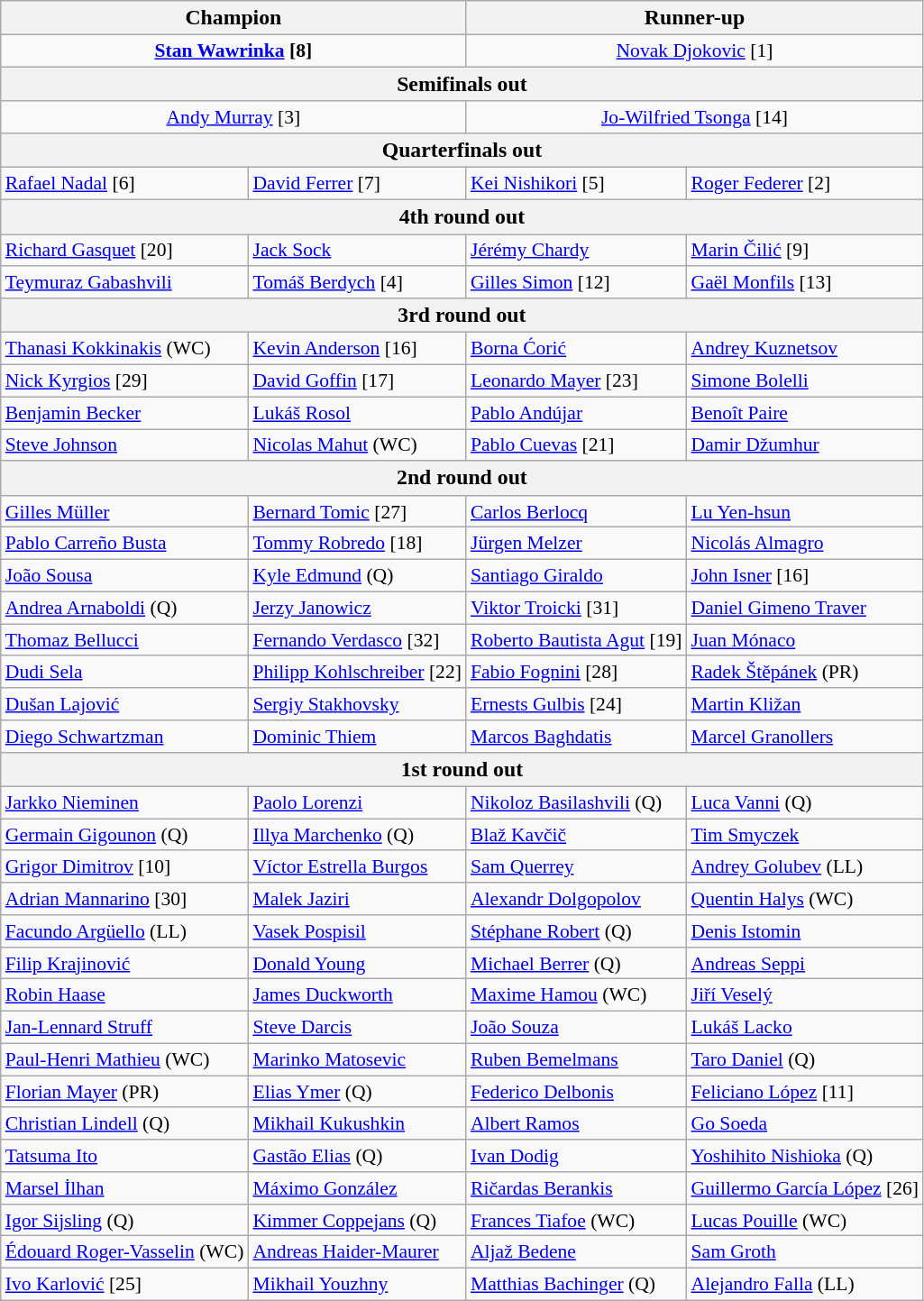<table class="wikitable collapsible collapsed" style="font-size:90%">
<tr style="font-size:110%">
<th colspan="2"><strong>Champion</strong></th>
<th colspan="2">Runner-up</th>
</tr>
<tr style="text-align:center;">
<td colspan="2"> <strong><a href='#'>Stan Wawrinka</a> [8]</strong></td>
<td colspan="2"> <a href='#'>Novak Djokovic</a> [1]</td>
</tr>
<tr style="font-size:110%">
<th colspan="4">Semifinals out</th>
</tr>
<tr style="text-align:center;">
<td colspan="2"> <a href='#'>Andy Murray</a> [3]</td>
<td colspan="2"> <a href='#'>Jo-Wilfried Tsonga</a> [14]</td>
</tr>
<tr style="font-size:110%">
<th colspan="4">Quarterfinals out</th>
</tr>
<tr>
<td> <a href='#'>Rafael Nadal</a> [6]</td>
<td> <a href='#'>David Ferrer</a> [7]</td>
<td> <a href='#'>Kei Nishikori</a> [5]</td>
<td> <a href='#'>Roger Federer</a> [2]</td>
</tr>
<tr style="font-size:110%">
<th colspan="4">4th round out</th>
</tr>
<tr>
<td> <a href='#'>Richard Gasquet</a> [20]</td>
<td> <a href='#'>Jack Sock</a></td>
<td> <a href='#'>Jérémy Chardy</a></td>
<td> <a href='#'>Marin Čilić</a> [9]</td>
</tr>
<tr>
<td> <a href='#'>Teymuraz Gabashvili</a></td>
<td> <a href='#'>Tomáš Berdych</a> [4]</td>
<td> <a href='#'>Gilles Simon</a> [12]</td>
<td> <a href='#'>Gaël Monfils</a> [13]</td>
</tr>
<tr style="font-size:110%">
<th colspan="4">3rd round out</th>
</tr>
<tr>
<td> <a href='#'>Thanasi Kokkinakis</a> (WC)</td>
<td> <a href='#'>Kevin Anderson</a> [16]</td>
<td> <a href='#'>Borna Ćorić</a></td>
<td> <a href='#'>Andrey Kuznetsov</a></td>
</tr>
<tr>
<td> <a href='#'>Nick Kyrgios</a> [29]</td>
<td> <a href='#'>David Goffin</a> [17]</td>
<td> <a href='#'>Leonardo Mayer</a> [23]</td>
<td> <a href='#'>Simone Bolelli</a></td>
</tr>
<tr>
<td> <a href='#'>Benjamin Becker</a></td>
<td> <a href='#'>Lukáš Rosol</a></td>
<td> <a href='#'>Pablo Andújar</a></td>
<td> <a href='#'>Benoît Paire</a></td>
</tr>
<tr>
<td> <a href='#'>Steve Johnson</a></td>
<td> <a href='#'>Nicolas Mahut</a> (WC)</td>
<td> <a href='#'>Pablo Cuevas</a> [21]</td>
<td> <a href='#'>Damir Džumhur</a></td>
</tr>
<tr style="font-size:110%">
<th colspan="4">2nd round out</th>
</tr>
<tr>
<td> <a href='#'>Gilles Müller</a></td>
<td> <a href='#'>Bernard Tomic</a> [27]</td>
<td> <a href='#'>Carlos Berlocq</a></td>
<td> <a href='#'>Lu Yen-hsun</a></td>
</tr>
<tr>
<td> <a href='#'>Pablo Carreño Busta</a></td>
<td> <a href='#'>Tommy Robredo</a> [18]</td>
<td> <a href='#'>Jürgen Melzer</a></td>
<td> <a href='#'>Nicolás Almagro</a></td>
</tr>
<tr>
<td> <a href='#'>João Sousa</a></td>
<td> <a href='#'>Kyle Edmund</a> (Q)</td>
<td> <a href='#'>Santiago Giraldo</a></td>
<td> <a href='#'>John Isner</a> [16]</td>
</tr>
<tr>
<td> <a href='#'>Andrea Arnaboldi</a> (Q)</td>
<td> <a href='#'>Jerzy Janowicz</a></td>
<td> <a href='#'>Viktor Troicki</a> [31]</td>
<td> <a href='#'>Daniel Gimeno Traver</a></td>
</tr>
<tr>
<td> <a href='#'>Thomaz Bellucci</a></td>
<td> <a href='#'>Fernando Verdasco</a> [32]</td>
<td> <a href='#'>Roberto Bautista Agut</a> [19]</td>
<td> <a href='#'>Juan Mónaco</a></td>
</tr>
<tr>
<td> <a href='#'>Dudi Sela</a></td>
<td> <a href='#'>Philipp Kohlschreiber</a> [22]</td>
<td> <a href='#'>Fabio Fognini</a> [28]</td>
<td> <a href='#'>Radek Štěpánek</a> (PR)</td>
</tr>
<tr>
<td> <a href='#'>Dušan Lajović</a></td>
<td> <a href='#'>Sergiy Stakhovsky</a></td>
<td> <a href='#'>Ernests Gulbis</a> [24]</td>
<td> <a href='#'>Martin Kližan</a></td>
</tr>
<tr>
<td> <a href='#'>Diego Schwartzman</a></td>
<td> <a href='#'>Dominic Thiem</a></td>
<td> <a href='#'>Marcos Baghdatis</a></td>
<td> <a href='#'>Marcel Granollers</a></td>
</tr>
<tr style="font-size:110%">
<th colspan="4">1st round out</th>
</tr>
<tr>
<td> <a href='#'>Jarkko Nieminen</a></td>
<td> <a href='#'>Paolo Lorenzi</a></td>
<td> <a href='#'>Nikoloz Basilashvili</a> (Q)</td>
<td> <a href='#'>Luca Vanni</a> (Q)</td>
</tr>
<tr>
<td> <a href='#'>Germain Gigounon</a> (Q)</td>
<td> <a href='#'>Illya Marchenko</a> (Q)</td>
<td> <a href='#'>Blaž Kavčič</a></td>
<td> <a href='#'>Tim Smyczek</a></td>
</tr>
<tr>
<td> <a href='#'>Grigor Dimitrov</a> [10]</td>
<td> <a href='#'>Víctor Estrella Burgos</a></td>
<td> <a href='#'>Sam Querrey</a></td>
<td> <a href='#'>Andrey Golubev</a> (LL)</td>
</tr>
<tr>
<td> <a href='#'>Adrian Mannarino</a> [30]</td>
<td> <a href='#'>Malek Jaziri</a></td>
<td> <a href='#'>Alexandr Dolgopolov</a></td>
<td> <a href='#'>Quentin Halys</a> (WC)</td>
</tr>
<tr>
<td> <a href='#'>Facundo Argüello</a> (LL)</td>
<td> <a href='#'>Vasek Pospisil</a></td>
<td> <a href='#'>Stéphane Robert</a> (Q)</td>
<td> <a href='#'>Denis Istomin</a></td>
</tr>
<tr>
<td> <a href='#'>Filip Krajinović</a></td>
<td> <a href='#'>Donald Young</a></td>
<td> <a href='#'>Michael Berrer</a> (Q)</td>
<td> <a href='#'>Andreas Seppi</a></td>
</tr>
<tr>
<td> <a href='#'>Robin Haase</a></td>
<td> <a href='#'>James Duckworth</a></td>
<td> <a href='#'>Maxime Hamou</a> (WC)</td>
<td> <a href='#'>Jiří Veselý</a></td>
</tr>
<tr>
<td> <a href='#'>Jan-Lennard Struff</a></td>
<td> <a href='#'>Steve Darcis</a></td>
<td> <a href='#'>João Souza</a></td>
<td> <a href='#'>Lukáš Lacko</a></td>
</tr>
<tr>
<td> <a href='#'>Paul-Henri Mathieu</a> (WC)</td>
<td> <a href='#'>Marinko Matosevic</a></td>
<td> <a href='#'>Ruben Bemelmans</a></td>
<td> <a href='#'>Taro Daniel</a> (Q)</td>
</tr>
<tr>
<td> <a href='#'>Florian Mayer</a> (PR)</td>
<td> <a href='#'>Elias Ymer</a> (Q)</td>
<td> <a href='#'>Federico Delbonis</a></td>
<td> <a href='#'>Feliciano López</a> [11]</td>
</tr>
<tr>
<td> <a href='#'>Christian Lindell</a> (Q)</td>
<td> <a href='#'>Mikhail Kukushkin</a></td>
<td> <a href='#'>Albert Ramos</a></td>
<td> <a href='#'>Go Soeda</a></td>
</tr>
<tr>
<td> <a href='#'>Tatsuma Ito</a></td>
<td> <a href='#'>Gastão Elias</a> (Q)</td>
<td> <a href='#'>Ivan Dodig</a></td>
<td> <a href='#'>Yoshihito Nishioka</a> (Q)</td>
</tr>
<tr>
<td> <a href='#'>Marsel İlhan</a></td>
<td> <a href='#'>Máximo González</a></td>
<td> <a href='#'>Ričardas Berankis</a></td>
<td> <a href='#'>Guillermo García López</a> [26]</td>
</tr>
<tr>
<td> <a href='#'>Igor Sijsling</a> (Q)</td>
<td> <a href='#'>Kimmer Coppejans</a> (Q)</td>
<td> <a href='#'>Frances Tiafoe</a> (WC)</td>
<td> <a href='#'>Lucas Pouille</a> (WC)</td>
</tr>
<tr>
<td> <a href='#'>Édouard Roger-Vasselin</a> (WC)</td>
<td> <a href='#'>Andreas Haider-Maurer</a></td>
<td> <a href='#'>Aljaž Bedene</a></td>
<td> <a href='#'>Sam Groth</a></td>
</tr>
<tr>
<td> <a href='#'>Ivo Karlović</a> [25]</td>
<td> <a href='#'>Mikhail Youzhny</a></td>
<td> <a href='#'>Matthias Bachinger</a> (Q)</td>
<td> <a href='#'>Alejandro Falla</a> (LL)</td>
</tr>
</table>
